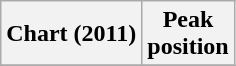<table class="wikitable sortable plainrowheaders" style="text-align:center">
<tr>
<th scope="col">Chart (2011)</th>
<th scope="col">Peak<br> position</th>
</tr>
<tr>
</tr>
</table>
